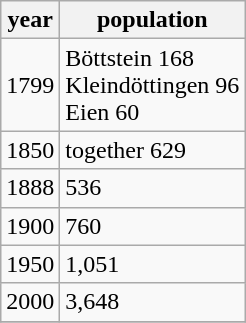<table class="wikitable">
<tr>
<th>year</th>
<th>population</th>
</tr>
<tr>
<td>1799</td>
<td>Böttstein 168<br>Kleindöttingen 96 <br>
Eien 60</td>
</tr>
<tr>
<td>1850</td>
<td>together 629</td>
</tr>
<tr>
<td>1888</td>
<td>536</td>
</tr>
<tr>
<td>1900</td>
<td>760</td>
</tr>
<tr>
<td>1950</td>
<td>1,051</td>
</tr>
<tr>
<td>2000</td>
<td>3,648</td>
</tr>
<tr>
</tr>
</table>
